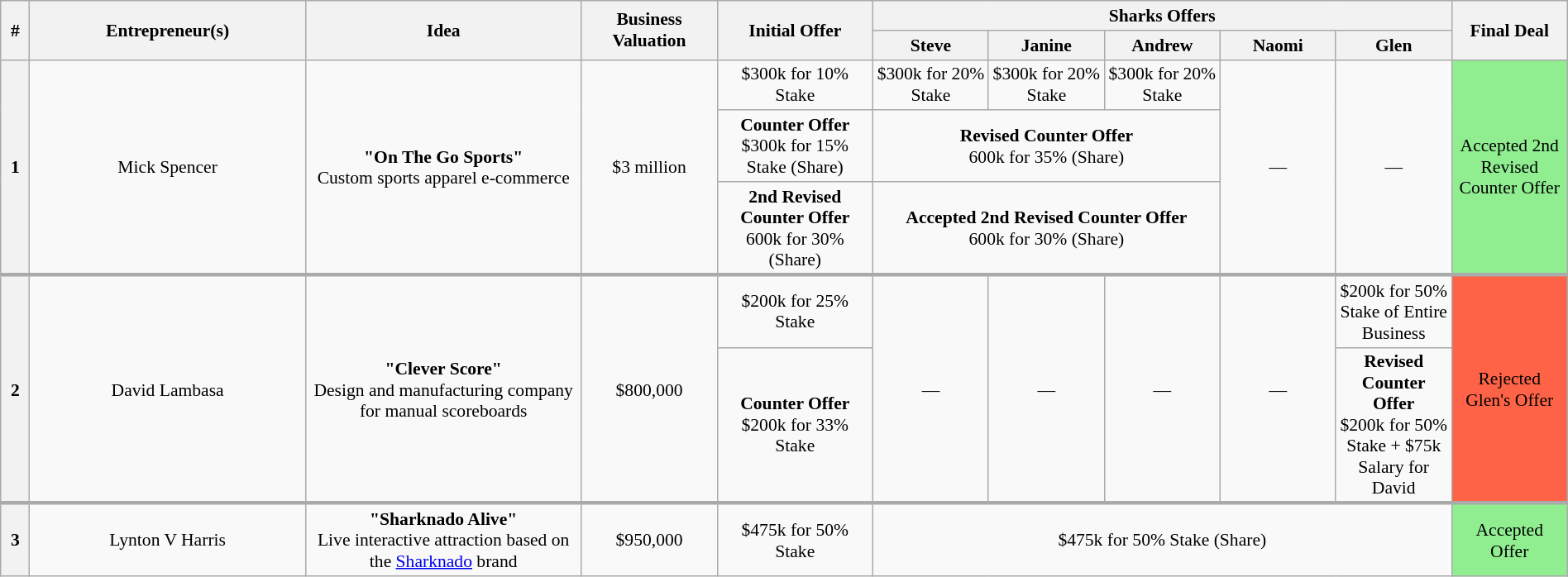<table class="wikitable plainrowheaders" style="font-size:90%; text-align:center; width: 100%; margin-left: auto; margin-right: auto;">
<tr>
<th scope="col" bgcolor="lightgrey" rowspan="2" width="15" align="center">#</th>
<th scope="col" bgcolor="lightgrey" rowspan="2" width="200" align="center">Entrepreneur(s)</th>
<th scope="col" bgcolor="lightgrey" rowspan="2" width="200" align="center">Idea</th>
<th scope="col" bgcolor="lightgrey" rowspan="2" width="95" align="center">Business Valuation</th>
<th scope="col" bgcolor="lightgrey" rowspan="2" width="110" align="center">Initial Offer</th>
<th scope="col" bgcolor="lightgrey" colspan="5">Sharks Offers</th>
<th scope="col" bgcolor="lightgrey" rowspan="2" width="80" align="center">Final Deal</th>
</tr>
<tr>
<th width="80" align="center"><strong>Steve</strong></th>
<th width="80" align="center"><strong>Janine</strong></th>
<th width="80" align="center"><strong>Andrew</strong></th>
<th width="80" align="center"><strong>Naomi</strong></th>
<th width="80" align="center"><strong>Glen</strong></th>
</tr>
<tr>
<th rowspan="3">1</th>
<td rowspan="3">Mick Spencer</td>
<td rowspan="3"><strong>"On The Go Sports"</strong><br> Custom sports apparel e-commerce</td>
<td rowspan="3">$3 million</td>
<td>$300k for 10% Stake</td>
<td>$300k for 20% Stake</td>
<td>$300k for 20% Stake</td>
<td>$300k for 20% Stake</td>
<td rowspan="3">—</td>
<td rowspan="3">—</td>
<td rowspan="3" bgcolor="lightgreen">Accepted 2nd Revised Counter Offer</td>
</tr>
<tr>
<td><strong>Counter Offer</strong><br> $300k for 15% Stake (Share)</td>
<td colspan="3"><strong>Revised Counter Offer</strong><br> 600k for 35% (Share)</td>
</tr>
<tr>
<td><strong>2nd Revised Counter Offer</strong><br> 600k for 30% (Share)</td>
<td colspan="3"><strong>Accepted 2nd Revised Counter Offer</strong><br> 600k for 30% (Share)</td>
</tr>
<tr>
</tr>
<tr style="border-top:3px solid #aaa;">
<th rowspan="2">2</th>
<td rowspan="2">David Lambasa</td>
<td rowspan="2"><strong>"Clever Score"</strong><br> Design and manufacturing company for manual scoreboards</td>
<td rowspan="2">$800,000</td>
<td>$200k for 25% Stake</td>
<td rowspan="2">—</td>
<td rowspan="2">—</td>
<td rowspan="2">—</td>
<td rowspan="2">—</td>
<td>$200k for 50% Stake of Entire Business</td>
<td rowspan="2" bgcolor="tomato">Rejected Glen's Offer</td>
</tr>
<tr>
<td><strong>Counter Offer</strong><br> $200k for 33% Stake</td>
<td><strong>Revised Counter Offer</strong><br> $200k for 50% Stake + $75k Salary for David</td>
</tr>
<tr>
</tr>
<tr style="border-top:3px solid #aaa;">
<th>3</th>
<td>Lynton V Harris</td>
<td><strong>"Sharknado Alive"</strong><br> Live interactive attraction based on the <a href='#'>Sharknado</a> brand</td>
<td>$950,000</td>
<td>$475k for 50% Stake</td>
<td colspan="5">$475k for 50% Stake (Share)</td>
<td bgcolor="lightgreen">Accepted Offer</td>
</tr>
</table>
